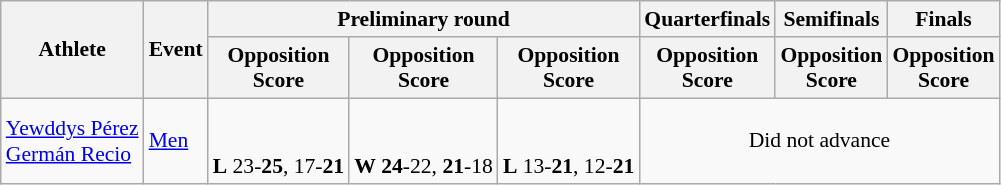<table class="wikitable" border="1" style="font-size:90%">
<tr>
<th rowspan=2>Athlete</th>
<th rowspan=2>Event</th>
<th colspan=3>Preliminary round</th>
<th>Quarterfinals</th>
<th>Semifinals</th>
<th>Finals</th>
</tr>
<tr>
<th>Opposition<br>Score</th>
<th>Opposition<br>Score</th>
<th>Opposition<br>Score</th>
<th>Opposition<br>Score</th>
<th>Opposition<br>Score</th>
<th>Opposition<br>Score</th>
</tr>
<tr>
<td><a href='#'>Yewddys Pérez</a><br><a href='#'>Germán Recio</a></td>
<td><a href='#'>Men</a></td>
<td align="center"><br><br><strong>L</strong> 23-<strong>25</strong>, 17-<strong>21</strong></td>
<td align="center"><br><br><strong>W</strong> <strong>24</strong>-22, <strong>21</strong>-18</td>
<td align="center"><br><br><strong>L</strong> 13-<strong>21</strong>, 12-<strong>21</strong></td>
<td align="center" colspan="7">Did not advance</td>
</tr>
</table>
